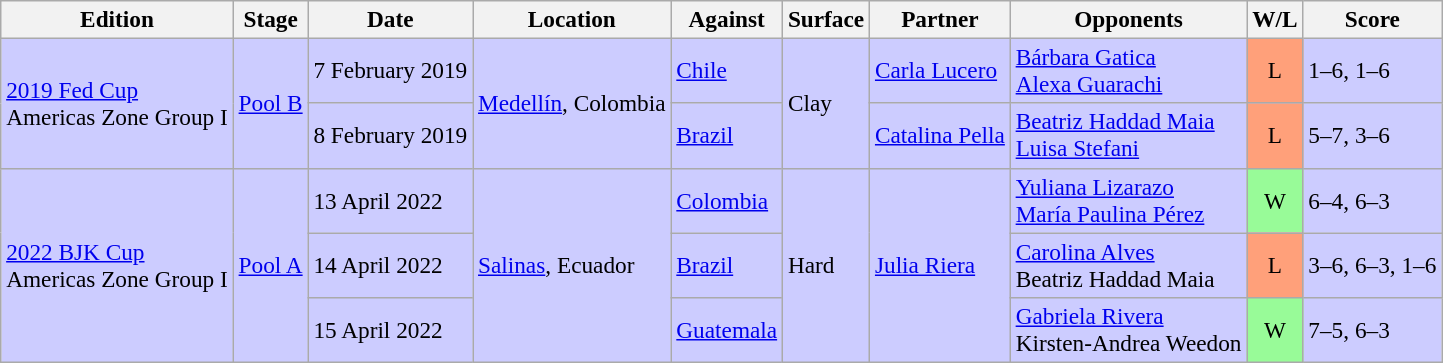<table class=wikitable style=font-size:97%>
<tr>
<th>Edition</th>
<th>Stage</th>
<th>Date</th>
<th>Location</th>
<th>Against</th>
<th>Surface</th>
<th>Partner</th>
<th>Opponents</th>
<th>W/L</th>
<th>Score</th>
</tr>
<tr style="background:#CCCCFF;">
<td rowspan=2><a href='#'>2019 Fed Cup</a> <br> Americas Zone Group I</td>
<td rowspan=2><a href='#'>Pool B</a></td>
<td>7 February 2019</td>
<td rowspan=2><a href='#'>Medellín</a>, Colombia</td>
<td> <a href='#'>Chile</a></td>
<td rowspan=2>Clay</td>
<td><a href='#'>Carla Lucero</a></td>
<td><a href='#'>Bárbara Gatica</a> <br> <a href='#'>Alexa Guarachi</a></td>
<td style="text-align:center; background:#ffa07a;">L</td>
<td>1–6, 1–6</td>
</tr>
<tr style="background:#CCCCFF;">
<td>8 February 2019</td>
<td> <a href='#'>Brazil</a></td>
<td><a href='#'>Catalina Pella</a></td>
<td><a href='#'>Beatriz Haddad Maia</a> <br> <a href='#'>Luisa Stefani</a></td>
<td style="text-align:center; background:#ffa07a;">L</td>
<td>5–7, 3–6</td>
</tr>
<tr style="background:#CCCCFF;">
<td rowspan=3><a href='#'>2022 BJK Cup</a> <br> Americas Zone Group I</td>
<td rowspan=3><a href='#'>Pool A</a></td>
<td>13 April 2022</td>
<td rowspan=3><a href='#'>Salinas</a>, Ecuador</td>
<td> <a href='#'>Colombia</a></td>
<td rowspan=3>Hard</td>
<td rowspan=3><a href='#'>Julia Riera</a></td>
<td><a href='#'>Yuliana Lizarazo</a> <br> <a href='#'>María Paulina Pérez</a></td>
<td style="text-align:center; background:#98fb98;">W</td>
<td>6–4, 6–3</td>
</tr>
<tr style="background:#CCCCFF;">
<td>14 April 2022</td>
<td> <a href='#'>Brazil</a></td>
<td><a href='#'>Carolina Alves</a> <br> Beatriz Haddad Maia</td>
<td style="text-align:center; background:#ffa07a;">L</td>
<td>3–6, 6–3, 1–6</td>
</tr>
<tr style="background:#CCCCFF;">
<td>15 April 2022</td>
<td> <a href='#'>Guatemala</a></td>
<td><a href='#'>Gabriela Rivera</a> <br> Kirsten-Andrea Weedon</td>
<td style="text-align:center; background:#98fb98;">W</td>
<td>7–5, 6–3</td>
</tr>
</table>
